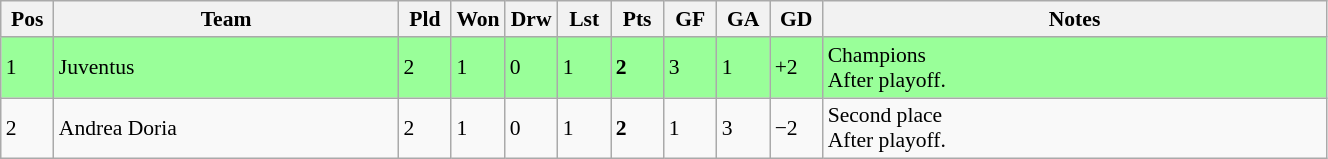<table class="wikitable" width=70% style="font-size:90%">
<tr>
<th width=4%><strong>Pos</strong></th>
<th width=26%><strong>Team</strong></th>
<th width=4%><strong>Pld</strong></th>
<th width=4%><strong>Won</strong></th>
<th width=4%><strong>Drw</strong></th>
<th width=4%><strong>Lst</strong></th>
<th width=4%><strong>Pts</strong></th>
<th width=4%><strong>GF</strong></th>
<th width=4%><strong>GA</strong></th>
<th width=4%><strong>GD</strong></th>
<th width=38%><strong>Notes</strong></th>
</tr>
<tr style="background:#99FF99;">
<td>1</td>
<td>Juventus</td>
<td>2</td>
<td>1</td>
<td>0</td>
<td>1</td>
<td><strong>2</strong></td>
<td>3</td>
<td>1</td>
<td>+2</td>
<td>Champions<br>After playoff.</td>
</tr>
<tr>
<td>2</td>
<td>Andrea Doria</td>
<td>2</td>
<td>1</td>
<td>0</td>
<td>1</td>
<td><strong>2</strong></td>
<td>1</td>
<td>3</td>
<td>−2</td>
<td>Second place<br>After playoff.</td>
</tr>
</table>
